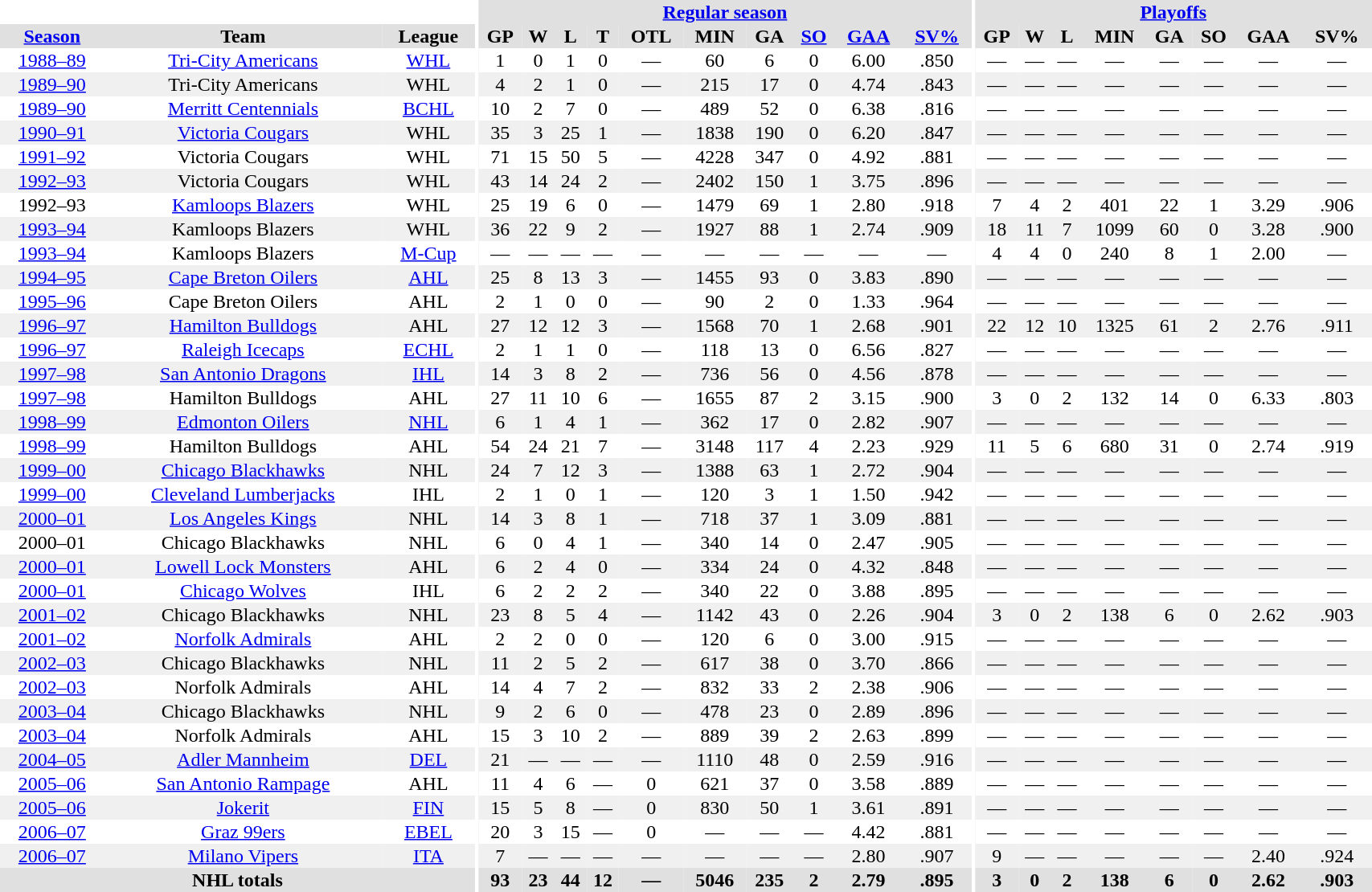<table border="0" cellpadding="1" cellspacing="0" style="width:90%; text-align:center;">
<tr bgcolor="#e0e0e0">
<th colspan="3" bgcolor="#ffffff"></th>
<th rowspan="99" bgcolor="#ffffff"></th>
<th colspan="10" bgcolor="#e0e0e0"><a href='#'>Regular season</a></th>
<th rowspan="99" bgcolor="#ffffff"></th>
<th colspan="8" bgcolor="#e0e0e0"><a href='#'>Playoffs</a></th>
</tr>
<tr bgcolor="#e0e0e0">
<th><a href='#'>Season</a></th>
<th>Team</th>
<th>League</th>
<th>GP</th>
<th>W</th>
<th>L</th>
<th>T</th>
<th>OTL</th>
<th>MIN</th>
<th>GA</th>
<th><a href='#'>SO</a></th>
<th><a href='#'>GAA</a></th>
<th><a href='#'>SV%</a></th>
<th>GP</th>
<th>W</th>
<th>L</th>
<th>MIN</th>
<th>GA</th>
<th>SO</th>
<th>GAA</th>
<th>SV%</th>
</tr>
<tr>
<td><a href='#'>1988–89</a></td>
<td><a href='#'>Tri-City Americans</a></td>
<td><a href='#'>WHL</a></td>
<td>1</td>
<td>0</td>
<td>1</td>
<td>0</td>
<td>—</td>
<td>60</td>
<td>6</td>
<td>0</td>
<td>6.00</td>
<td>.850</td>
<td>—</td>
<td>—</td>
<td>—</td>
<td>—</td>
<td>—</td>
<td>—</td>
<td>—</td>
<td>—</td>
</tr>
<tr bgcolor="#f0f0f0">
<td><a href='#'>1989–90</a></td>
<td>Tri-City Americans</td>
<td>WHL</td>
<td>4</td>
<td>2</td>
<td>1</td>
<td>0</td>
<td>—</td>
<td>215</td>
<td>17</td>
<td>0</td>
<td>4.74</td>
<td>.843</td>
<td>—</td>
<td>—</td>
<td>—</td>
<td>—</td>
<td>—</td>
<td>—</td>
<td>—</td>
<td>—</td>
</tr>
<tr>
<td><a href='#'>1989–90</a></td>
<td><a href='#'>Merritt Centennials</a></td>
<td><a href='#'>BCHL</a></td>
<td>10</td>
<td>2</td>
<td>7</td>
<td>0</td>
<td>—</td>
<td>489</td>
<td>52</td>
<td>0</td>
<td>6.38</td>
<td>.816</td>
<td>—</td>
<td>—</td>
<td>—</td>
<td>—</td>
<td>—</td>
<td>—</td>
<td>—</td>
<td>—</td>
</tr>
<tr bgcolor="#f0f0f0">
<td><a href='#'>1990–91</a></td>
<td><a href='#'>Victoria Cougars</a></td>
<td>WHL</td>
<td>35</td>
<td>3</td>
<td>25</td>
<td>1</td>
<td>—</td>
<td>1838</td>
<td>190</td>
<td>0</td>
<td>6.20</td>
<td>.847</td>
<td>—</td>
<td>—</td>
<td>—</td>
<td>—</td>
<td>—</td>
<td>—</td>
<td>—</td>
<td>—</td>
</tr>
<tr>
<td><a href='#'>1991–92</a></td>
<td>Victoria Cougars</td>
<td>WHL</td>
<td>71</td>
<td>15</td>
<td>50</td>
<td>5</td>
<td>—</td>
<td>4228</td>
<td>347</td>
<td>0</td>
<td>4.92</td>
<td>.881</td>
<td>—</td>
<td>—</td>
<td>—</td>
<td>—</td>
<td>—</td>
<td>—</td>
<td>—</td>
<td>—</td>
</tr>
<tr bgcolor="#f0f0f0">
<td><a href='#'>1992–93</a></td>
<td>Victoria Cougars</td>
<td>WHL</td>
<td>43</td>
<td>14</td>
<td>24</td>
<td>2</td>
<td>—</td>
<td>2402</td>
<td>150</td>
<td>1</td>
<td>3.75</td>
<td>.896</td>
<td>—</td>
<td>—</td>
<td>—</td>
<td>—</td>
<td>—</td>
<td>—</td>
<td>—</td>
<td>—</td>
</tr>
<tr>
<td>1992–93</td>
<td><a href='#'>Kamloops Blazers</a></td>
<td>WHL</td>
<td>25</td>
<td>19</td>
<td>6</td>
<td>0</td>
<td>—</td>
<td>1479</td>
<td>69</td>
<td>1</td>
<td>2.80</td>
<td>.918</td>
<td>7</td>
<td>4</td>
<td>2</td>
<td>401</td>
<td>22</td>
<td>1</td>
<td>3.29</td>
<td>.906</td>
</tr>
<tr bgcolor="#f0f0f0">
<td><a href='#'>1993–94</a></td>
<td>Kamloops Blazers</td>
<td>WHL</td>
<td>36</td>
<td>22</td>
<td>9</td>
<td>2</td>
<td>—</td>
<td>1927</td>
<td>88</td>
<td>1</td>
<td>2.74</td>
<td>.909</td>
<td>18</td>
<td>11</td>
<td>7</td>
<td>1099</td>
<td>60</td>
<td>0</td>
<td>3.28</td>
<td>.900</td>
</tr>
<tr>
<td><a href='#'>1993–94</a></td>
<td>Kamloops Blazers</td>
<td><a href='#'>M-Cup</a></td>
<td>—</td>
<td>—</td>
<td>—</td>
<td>—</td>
<td>—</td>
<td>—</td>
<td>—</td>
<td>—</td>
<td>—</td>
<td>—</td>
<td>4</td>
<td>4</td>
<td>0</td>
<td>240</td>
<td>8</td>
<td>1</td>
<td>2.00</td>
<td>—</td>
</tr>
<tr bgcolor="#f0f0f0">
<td><a href='#'>1994–95</a></td>
<td><a href='#'>Cape Breton Oilers</a></td>
<td><a href='#'>AHL</a></td>
<td>25</td>
<td>8</td>
<td>13</td>
<td>3</td>
<td>—</td>
<td>1455</td>
<td>93</td>
<td>0</td>
<td>3.83</td>
<td>.890</td>
<td>—</td>
<td>—</td>
<td>—</td>
<td>—</td>
<td>—</td>
<td>—</td>
<td>—</td>
<td>—</td>
</tr>
<tr>
<td><a href='#'>1995–96</a></td>
<td>Cape Breton Oilers</td>
<td>AHL</td>
<td>2</td>
<td>1</td>
<td>0</td>
<td>0</td>
<td>—</td>
<td>90</td>
<td>2</td>
<td>0</td>
<td>1.33</td>
<td>.964</td>
<td>—</td>
<td>—</td>
<td>—</td>
<td>—</td>
<td>—</td>
<td>—</td>
<td>—</td>
<td>—</td>
</tr>
<tr bgcolor="#f0f0f0">
<td><a href='#'>1996–97</a></td>
<td><a href='#'>Hamilton Bulldogs</a></td>
<td>AHL</td>
<td>27</td>
<td>12</td>
<td>12</td>
<td>3</td>
<td>—</td>
<td>1568</td>
<td>70</td>
<td>1</td>
<td>2.68</td>
<td>.901</td>
<td>22</td>
<td>12</td>
<td>10</td>
<td>1325</td>
<td>61</td>
<td>2</td>
<td>2.76</td>
<td>.911</td>
</tr>
<tr>
<td><a href='#'>1996–97</a></td>
<td><a href='#'>Raleigh Icecaps</a></td>
<td><a href='#'>ECHL</a></td>
<td>2</td>
<td>1</td>
<td>1</td>
<td>0</td>
<td>—</td>
<td>118</td>
<td>13</td>
<td>0</td>
<td>6.56</td>
<td>.827</td>
<td>—</td>
<td>—</td>
<td>—</td>
<td>—</td>
<td>—</td>
<td>—</td>
<td>—</td>
<td>—</td>
</tr>
<tr bgcolor="#f0f0f0">
<td><a href='#'>1997–98</a></td>
<td><a href='#'>San Antonio Dragons</a></td>
<td><a href='#'>IHL</a></td>
<td>14</td>
<td>3</td>
<td>8</td>
<td>2</td>
<td>—</td>
<td>736</td>
<td>56</td>
<td>0</td>
<td>4.56</td>
<td>.878</td>
<td>—</td>
<td>—</td>
<td>—</td>
<td>—</td>
<td>—</td>
<td>—</td>
<td>—</td>
<td>—</td>
</tr>
<tr>
<td><a href='#'>1997–98</a></td>
<td>Hamilton Bulldogs</td>
<td>AHL</td>
<td>27</td>
<td>11</td>
<td>10</td>
<td>6</td>
<td>—</td>
<td>1655</td>
<td>87</td>
<td>2</td>
<td>3.15</td>
<td>.900</td>
<td>3</td>
<td>0</td>
<td>2</td>
<td>132</td>
<td>14</td>
<td>0</td>
<td>6.33</td>
<td>.803</td>
</tr>
<tr bgcolor="#f0f0f0">
<td><a href='#'>1998–99</a></td>
<td><a href='#'>Edmonton Oilers</a></td>
<td><a href='#'>NHL</a></td>
<td>6</td>
<td>1</td>
<td>4</td>
<td>1</td>
<td>—</td>
<td>362</td>
<td>17</td>
<td>0</td>
<td>2.82</td>
<td>.907</td>
<td>—</td>
<td>—</td>
<td>—</td>
<td>—</td>
<td>—</td>
<td>—</td>
<td>—</td>
<td>—</td>
</tr>
<tr>
<td><a href='#'>1998–99</a></td>
<td>Hamilton Bulldogs</td>
<td>AHL</td>
<td>54</td>
<td>24</td>
<td>21</td>
<td>7</td>
<td>—</td>
<td>3148</td>
<td>117</td>
<td>4</td>
<td>2.23</td>
<td>.929</td>
<td>11</td>
<td>5</td>
<td>6</td>
<td>680</td>
<td>31</td>
<td>0</td>
<td>2.74</td>
<td>.919</td>
</tr>
<tr bgcolor="#f0f0f0">
<td><a href='#'>1999–00</a></td>
<td><a href='#'>Chicago Blackhawks</a></td>
<td>NHL</td>
<td>24</td>
<td>7</td>
<td>12</td>
<td>3</td>
<td>—</td>
<td>1388</td>
<td>63</td>
<td>1</td>
<td>2.72</td>
<td>.904</td>
<td>—</td>
<td>—</td>
<td>—</td>
<td>—</td>
<td>—</td>
<td>—</td>
<td>—</td>
<td>—</td>
</tr>
<tr>
<td><a href='#'>1999–00</a></td>
<td><a href='#'>Cleveland Lumberjacks</a></td>
<td>IHL</td>
<td>2</td>
<td>1</td>
<td>0</td>
<td>1</td>
<td>—</td>
<td>120</td>
<td>3</td>
<td>1</td>
<td>1.50</td>
<td>.942</td>
<td>—</td>
<td>—</td>
<td>—</td>
<td>—</td>
<td>—</td>
<td>—</td>
<td>—</td>
<td>—</td>
</tr>
<tr bgcolor="#f0f0f0">
<td><a href='#'>2000–01</a></td>
<td><a href='#'>Los Angeles Kings</a></td>
<td>NHL</td>
<td>14</td>
<td>3</td>
<td>8</td>
<td>1</td>
<td>—</td>
<td>718</td>
<td>37</td>
<td>1</td>
<td>3.09</td>
<td>.881</td>
<td>—</td>
<td>—</td>
<td>—</td>
<td>—</td>
<td>—</td>
<td>—</td>
<td>—</td>
<td>—</td>
</tr>
<tr>
<td>2000–01</td>
<td>Chicago Blackhawks</td>
<td>NHL</td>
<td>6</td>
<td>0</td>
<td>4</td>
<td>1</td>
<td>—</td>
<td>340</td>
<td>14</td>
<td>0</td>
<td>2.47</td>
<td>.905</td>
<td>—</td>
<td>—</td>
<td>—</td>
<td>—</td>
<td>—</td>
<td>—</td>
<td>—</td>
<td>—</td>
</tr>
<tr bgcolor="#f0f0f0">
<td><a href='#'>2000–01</a></td>
<td><a href='#'>Lowell Lock Monsters</a></td>
<td>AHL</td>
<td>6</td>
<td>2</td>
<td>4</td>
<td>0</td>
<td>—</td>
<td>334</td>
<td>24</td>
<td>0</td>
<td>4.32</td>
<td>.848</td>
<td>—</td>
<td>—</td>
<td>—</td>
<td>—</td>
<td>—</td>
<td>—</td>
<td>—</td>
<td>—</td>
</tr>
<tr>
<td><a href='#'>2000–01</a></td>
<td><a href='#'>Chicago Wolves</a></td>
<td>IHL</td>
<td>6</td>
<td>2</td>
<td>2</td>
<td>2</td>
<td>—</td>
<td>340</td>
<td>22</td>
<td>0</td>
<td>3.88</td>
<td>.895</td>
<td>—</td>
<td>—</td>
<td>—</td>
<td>—</td>
<td>—</td>
<td>—</td>
<td>—</td>
<td>—</td>
</tr>
<tr bgcolor="#f0f0f0">
<td><a href='#'>2001–02</a></td>
<td>Chicago Blackhawks</td>
<td>NHL</td>
<td>23</td>
<td>8</td>
<td>5</td>
<td>4</td>
<td>—</td>
<td>1142</td>
<td>43</td>
<td>0</td>
<td>2.26</td>
<td>.904</td>
<td>3</td>
<td>0</td>
<td>2</td>
<td>138</td>
<td>6</td>
<td>0</td>
<td>2.62</td>
<td>.903</td>
</tr>
<tr>
<td><a href='#'>2001–02</a></td>
<td><a href='#'>Norfolk Admirals</a></td>
<td>AHL</td>
<td>2</td>
<td>2</td>
<td>0</td>
<td>0</td>
<td>—</td>
<td>120</td>
<td>6</td>
<td>0</td>
<td>3.00</td>
<td>.915</td>
<td>—</td>
<td>—</td>
<td>—</td>
<td>—</td>
<td>—</td>
<td>—</td>
<td>—</td>
<td>—</td>
</tr>
<tr bgcolor="#f0f0f0">
<td><a href='#'>2002–03</a></td>
<td>Chicago Blackhawks</td>
<td>NHL</td>
<td>11</td>
<td>2</td>
<td>5</td>
<td>2</td>
<td>—</td>
<td>617</td>
<td>38</td>
<td>0</td>
<td>3.70</td>
<td>.866</td>
<td>—</td>
<td>—</td>
<td>—</td>
<td>—</td>
<td>—</td>
<td>—</td>
<td>—</td>
<td>—</td>
</tr>
<tr>
<td><a href='#'>2002–03</a></td>
<td>Norfolk Admirals</td>
<td>AHL</td>
<td>14</td>
<td>4</td>
<td>7</td>
<td>2</td>
<td>—</td>
<td>832</td>
<td>33</td>
<td>2</td>
<td>2.38</td>
<td>.906</td>
<td>—</td>
<td>—</td>
<td>—</td>
<td>—</td>
<td>—</td>
<td>—</td>
<td>—</td>
<td>—</td>
</tr>
<tr bgcolor="#f0f0f0">
<td><a href='#'>2003–04</a></td>
<td>Chicago Blackhawks</td>
<td>NHL</td>
<td>9</td>
<td>2</td>
<td>6</td>
<td>0</td>
<td>—</td>
<td>478</td>
<td>23</td>
<td>0</td>
<td>2.89</td>
<td>.896</td>
<td>—</td>
<td>—</td>
<td>—</td>
<td>—</td>
<td>—</td>
<td>—</td>
<td>—</td>
<td>—</td>
</tr>
<tr>
<td><a href='#'>2003–04</a></td>
<td>Norfolk Admirals</td>
<td>AHL</td>
<td>15</td>
<td>3</td>
<td>10</td>
<td>2</td>
<td>—</td>
<td>889</td>
<td>39</td>
<td>2</td>
<td>2.63</td>
<td>.899</td>
<td>—</td>
<td>—</td>
<td>—</td>
<td>—</td>
<td>—</td>
<td>—</td>
<td>—</td>
<td>—</td>
</tr>
<tr bgcolor="#f0f0f0">
<td><a href='#'>2004–05</a></td>
<td><a href='#'>Adler Mannheim</a></td>
<td><a href='#'>DEL</a></td>
<td>21</td>
<td>—</td>
<td>—</td>
<td>—</td>
<td>—</td>
<td>1110</td>
<td>48</td>
<td>0</td>
<td>2.59</td>
<td>.916</td>
<td>—</td>
<td>—</td>
<td>—</td>
<td>—</td>
<td>—</td>
<td>—</td>
<td>—</td>
<td>—</td>
</tr>
<tr>
<td><a href='#'>2005–06</a></td>
<td><a href='#'>San Antonio Rampage</a></td>
<td>AHL</td>
<td>11</td>
<td>4</td>
<td>6</td>
<td>—</td>
<td>0</td>
<td>621</td>
<td>37</td>
<td>0</td>
<td>3.58</td>
<td>.889</td>
<td>—</td>
<td>—</td>
<td>—</td>
<td>—</td>
<td>—</td>
<td>—</td>
<td>—</td>
<td>—</td>
</tr>
<tr bgcolor="#f0f0f0">
<td><a href='#'>2005–06</a></td>
<td><a href='#'>Jokerit</a></td>
<td><a href='#'>FIN</a></td>
<td>15</td>
<td>5</td>
<td>8</td>
<td>—</td>
<td>0</td>
<td>830</td>
<td>50</td>
<td>1</td>
<td>3.61</td>
<td>.891</td>
<td>—</td>
<td>—</td>
<td>—</td>
<td>—</td>
<td>—</td>
<td>—</td>
<td>—</td>
<td>—</td>
</tr>
<tr>
<td><a href='#'>2006–07</a></td>
<td><a href='#'>Graz 99ers</a></td>
<td><a href='#'>EBEL</a></td>
<td>20</td>
<td>3</td>
<td>15</td>
<td>—</td>
<td>0</td>
<td>—</td>
<td>—</td>
<td>—</td>
<td>4.42</td>
<td>.881</td>
<td>—</td>
<td>—</td>
<td>—</td>
<td>—</td>
<td>—</td>
<td>—</td>
<td>—</td>
<td>—</td>
</tr>
<tr bgcolor="#f0f0f0">
<td><a href='#'>2006–07</a></td>
<td><a href='#'>Milano Vipers</a></td>
<td><a href='#'>ITA</a></td>
<td>7</td>
<td>—</td>
<td>—</td>
<td>—</td>
<td>—</td>
<td>—</td>
<td>—</td>
<td>—</td>
<td>2.80</td>
<td>.907</td>
<td>9</td>
<td>—</td>
<td>—</td>
<td>—</td>
<td>—</td>
<td>—</td>
<td>2.40</td>
<td>.924</td>
</tr>
<tr bgcolor="#e0e0e0">
<th colspan=3>NHL totals</th>
<th>93</th>
<th>23</th>
<th>44</th>
<th>12</th>
<th>—</th>
<th>5046</th>
<th>235</th>
<th>2</th>
<th>2.79</th>
<th>.895</th>
<th>3</th>
<th>0</th>
<th>2</th>
<th>138</th>
<th>6</th>
<th>0</th>
<th>2.62</th>
<th>.903</th>
</tr>
</table>
